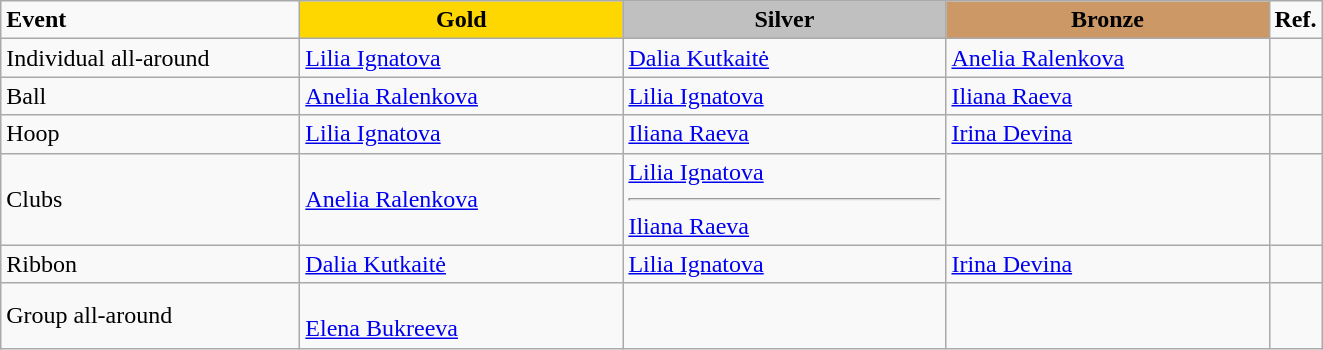<table class="wikitable">
<tr>
<td style="width:12em;"><strong>Event</strong></td>
<td style="text-align:center; background:gold; width:13em;"><strong>Gold</strong></td>
<td style="text-align:center; background:silver; width:13em;"><strong>Silver</strong></td>
<td style="text-align:center; background:#c96; width:13em;"><strong>Bronze</strong></td>
<td style="width:1em;"><strong>Ref.</strong></td>
</tr>
<tr>
<td>Individual all-around</td>
<td> <a href='#'>Lilia Ignatova</a></td>
<td> <a href='#'>Dalia Kutkaitė</a></td>
<td> <a href='#'>Anelia Ralenkova</a></td>
<td></td>
</tr>
<tr>
<td>Ball</td>
<td> <a href='#'>Anelia Ralenkova</a></td>
<td> <a href='#'>Lilia Ignatova</a></td>
<td> <a href='#'>Iliana Raeva</a></td>
<td></td>
</tr>
<tr>
<td>Hoop</td>
<td> <a href='#'>Lilia Ignatova</a></td>
<td> <a href='#'>Iliana Raeva</a></td>
<td> <a href='#'>Irina Devina</a></td>
<td></td>
</tr>
<tr>
<td>Clubs</td>
<td> <a href='#'>Anelia Ralenkova</a></td>
<td> <a href='#'>Lilia Ignatova</a> <hr>  <a href='#'>Iliana Raeva</a></td>
<td></td>
<td></td>
</tr>
<tr>
<td>Ribbon</td>
<td> <a href='#'>Dalia Kutkaitė</a></td>
<td> <a href='#'>Lilia Ignatova</a></td>
<td> <a href='#'>Irina Devina</a></td>
<td></td>
</tr>
<tr>
<td>Group all-around</td>
<td><strong></strong><br><a href='#'>Elena Bukreeva</a><br></td>
<td></td>
<td></td>
<td></td>
</tr>
</table>
